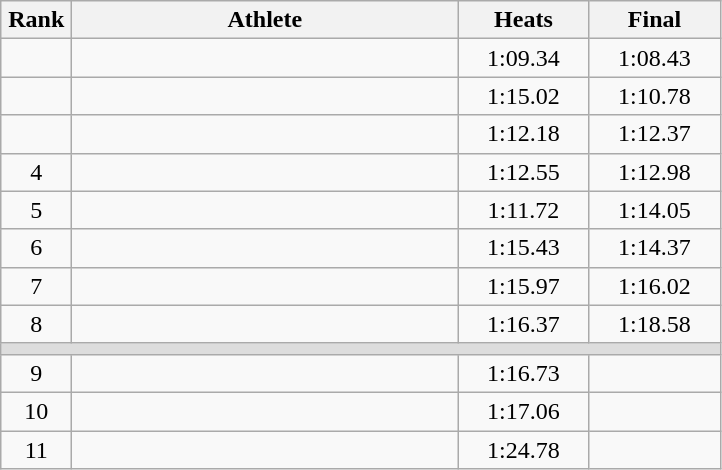<table class=wikitable style="text-align:center">
<tr>
<th width=40>Rank</th>
<th width=250>Athlete</th>
<th width=80>Heats</th>
<th width=80>Final</th>
</tr>
<tr>
<td></td>
<td align=left></td>
<td>1:09.34</td>
<td>1:08.43</td>
</tr>
<tr>
<td></td>
<td align=left></td>
<td>1:15.02</td>
<td>1:10.78</td>
</tr>
<tr>
<td></td>
<td align=left></td>
<td>1:12.18</td>
<td>1:12.37</td>
</tr>
<tr>
<td>4</td>
<td align=left></td>
<td>1:12.55</td>
<td>1:12.98</td>
</tr>
<tr>
<td>5</td>
<td align=left></td>
<td>1:11.72</td>
<td>1:14.05</td>
</tr>
<tr>
<td>6</td>
<td align=left></td>
<td>1:15.43</td>
<td>1:14.37</td>
</tr>
<tr>
<td>7</td>
<td align=left></td>
<td>1:15.97</td>
<td>1:16.02</td>
</tr>
<tr>
<td>8</td>
<td align=left></td>
<td>1:16.37</td>
<td>1:18.58</td>
</tr>
<tr bgcolor=#DDDDDD>
<td colspan=4></td>
</tr>
<tr>
<td>9</td>
<td align=left></td>
<td>1:16.73</td>
<td></td>
</tr>
<tr>
<td>10</td>
<td align=left></td>
<td>1:17.06</td>
<td></td>
</tr>
<tr>
<td>11</td>
<td align=left></td>
<td>1:24.78</td>
<td></td>
</tr>
</table>
